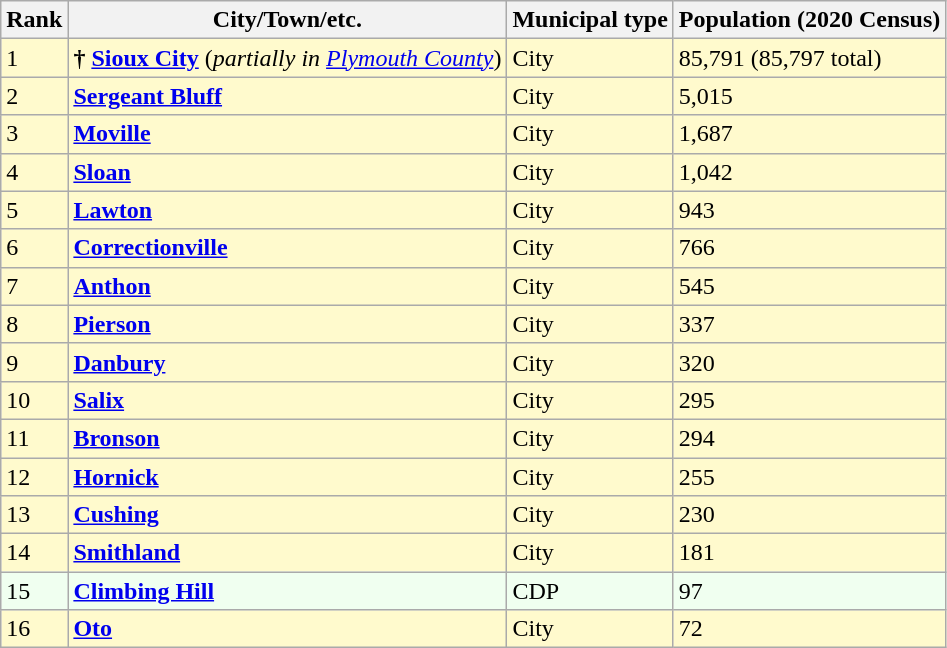<table class="wikitable sortable">
<tr>
<th>Rank</th>
<th>City/Town/etc.</th>
<th>Municipal type</th>
<th>Population (2020 Census)</th>
</tr>
<tr style="background:#FFFACD">
<td>1</td>
<td><strong>†</strong> <strong><a href='#'>Sioux City</a></strong> (<em>partially in <a href='#'>Plymouth County</a></em>)</td>
<td>City</td>
<td>85,791 (85,797 total)</td>
</tr>
<tr style="background:#FFFACD">
<td>2</td>
<td><strong><a href='#'>Sergeant Bluff</a></strong></td>
<td>City</td>
<td>5,015</td>
</tr>
<tr style="background:#FFFACD">
<td>3</td>
<td><strong><a href='#'>Moville</a></strong></td>
<td>City</td>
<td>1,687</td>
</tr>
<tr style="background:#FFFACD">
<td>4</td>
<td><strong><a href='#'>Sloan</a></strong></td>
<td>City</td>
<td>1,042</td>
</tr>
<tr style="background:#FFFACD">
<td>5</td>
<td><strong><a href='#'>Lawton</a></strong></td>
<td>City</td>
<td>943</td>
</tr>
<tr style="background:#FFFACD">
<td>6</td>
<td><strong><a href='#'>Correctionville</a></strong></td>
<td>City</td>
<td>766</td>
</tr>
<tr style="background:#FFFACD">
<td>7</td>
<td><strong><a href='#'>Anthon</a></strong></td>
<td>City</td>
<td>545</td>
</tr>
<tr style="background:#FFFACD">
<td>8</td>
<td><strong><a href='#'>Pierson</a></strong></td>
<td>City</td>
<td>337</td>
</tr>
<tr style="background:#FFFACD">
<td>9</td>
<td><strong><a href='#'>Danbury</a></strong></td>
<td>City</td>
<td>320</td>
</tr>
<tr style="background:#FFFACD">
<td>10</td>
<td><strong><a href='#'>Salix</a></strong></td>
<td>City</td>
<td>295</td>
</tr>
<tr style="background:#FFFACD">
<td>11</td>
<td><strong><a href='#'>Bronson</a></strong></td>
<td>City</td>
<td>294</td>
</tr>
<tr style="background:#FFFACD">
<td>12</td>
<td><strong><a href='#'>Hornick</a></strong></td>
<td>City</td>
<td>255</td>
</tr>
<tr style="background:#FFFACD">
<td>13</td>
<td><strong><a href='#'>Cushing</a></strong></td>
<td>City</td>
<td>230</td>
</tr>
<tr style="background:#FFFACD">
<td>14</td>
<td><strong><a href='#'>Smithland</a></strong></td>
<td>City</td>
<td>181</td>
</tr>
<tr style="background:#F0FFF0;">
<td>15</td>
<td><strong><a href='#'>Climbing Hill</a></strong></td>
<td>CDP</td>
<td>97</td>
</tr>
<tr style="background:#FFFACD">
<td>16</td>
<td><strong><a href='#'>Oto</a></strong></td>
<td>City</td>
<td>72</td>
</tr>
</table>
